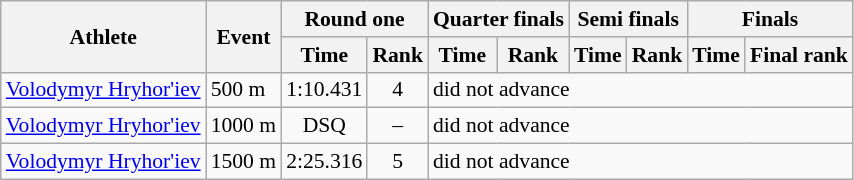<table class="wikitable" style="font-size:90%">
<tr>
<th rowspan="2">Athlete</th>
<th rowspan="2">Event</th>
<th colspan="2">Round one</th>
<th colspan="2">Quarter finals</th>
<th colspan="2">Semi finals</th>
<th colspan="2">Finals</th>
</tr>
<tr>
<th>Time</th>
<th>Rank</th>
<th>Time</th>
<th>Rank</th>
<th>Time</th>
<th>Rank</th>
<th>Time</th>
<th>Final rank</th>
</tr>
<tr>
<td><a href='#'>Volodymyr Hryhor'iev</a></td>
<td>500 m</td>
<td align="center">1:10.431</td>
<td align="center">4</td>
<td colspan="6">did not advance</td>
</tr>
<tr>
<td><a href='#'>Volodymyr Hryhor'iev</a></td>
<td>1000 m</td>
<td align="center">DSQ</td>
<td align="center">–</td>
<td colspan="6">did not advance</td>
</tr>
<tr>
<td><a href='#'>Volodymyr Hryhor'iev</a></td>
<td>1500 m</td>
<td align="center">2:25.316</td>
<td align="center">5</td>
<td colspan="6">did not advance</td>
</tr>
</table>
